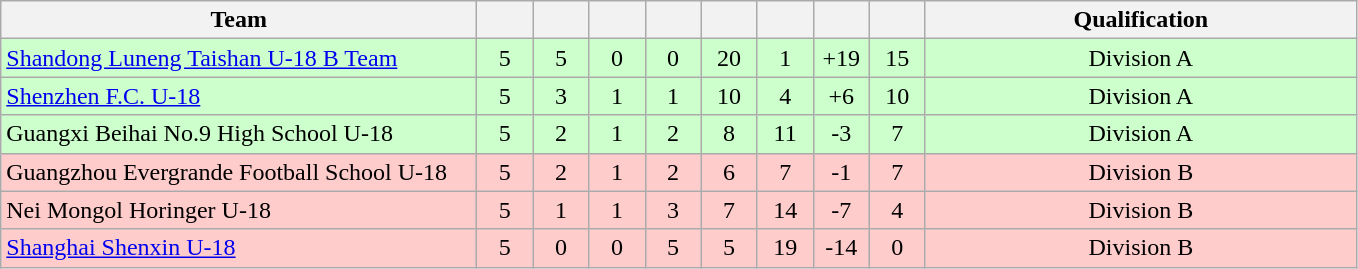<table class="wikitable" style="text-align:center;">
<tr>
<th width=310>Team</th>
<th width=30></th>
<th width=30></th>
<th width=30></th>
<th width=30></th>
<th width=30></th>
<th width=30></th>
<th width=30></th>
<th width=30></th>
<th width=280>Qualification</th>
</tr>
<tr bgcolor="#ccffcc">
<td align="left"><a href='#'>Shandong Luneng Taishan U-18 B Team</a></td>
<td>5</td>
<td>5</td>
<td>0</td>
<td>0</td>
<td>20</td>
<td>1</td>
<td>+19</td>
<td>15</td>
<td>Division A</td>
</tr>
<tr bgcolor="#ccffcc">
<td align="left"><a href='#'>Shenzhen F.C. U-18</a></td>
<td>5</td>
<td>3</td>
<td>1</td>
<td>1</td>
<td>10</td>
<td>4</td>
<td>+6</td>
<td>10</td>
<td>Division A</td>
</tr>
<tr bgcolor="#ccffcc">
<td align="left">Guangxi Beihai No.9 High School U-18</td>
<td>5</td>
<td>2</td>
<td>1</td>
<td>2</td>
<td>8</td>
<td>11</td>
<td>-3</td>
<td>7</td>
<td>Division A</td>
</tr>
<tr bgcolor="#ffcccc">
<td align="left">Guangzhou Evergrande Football School U-18</td>
<td>5</td>
<td>2</td>
<td>1</td>
<td>2</td>
<td>6</td>
<td>7</td>
<td>-1</td>
<td>7</td>
<td>Division B</td>
</tr>
<tr bgcolor="#ffcccc">
<td align="left">Nei Mongol Horinger U-18</td>
<td>5</td>
<td>1</td>
<td>1</td>
<td>3</td>
<td>7</td>
<td>14</td>
<td>-7</td>
<td>4</td>
<td>Division B</td>
</tr>
<tr bgcolor="#ffcccc">
<td align="left"><a href='#'>Shanghai Shenxin U-18</a></td>
<td>5</td>
<td>0</td>
<td>0</td>
<td>5</td>
<td>5</td>
<td>19</td>
<td>-14</td>
<td>0</td>
<td>Division B</td>
</tr>
</table>
